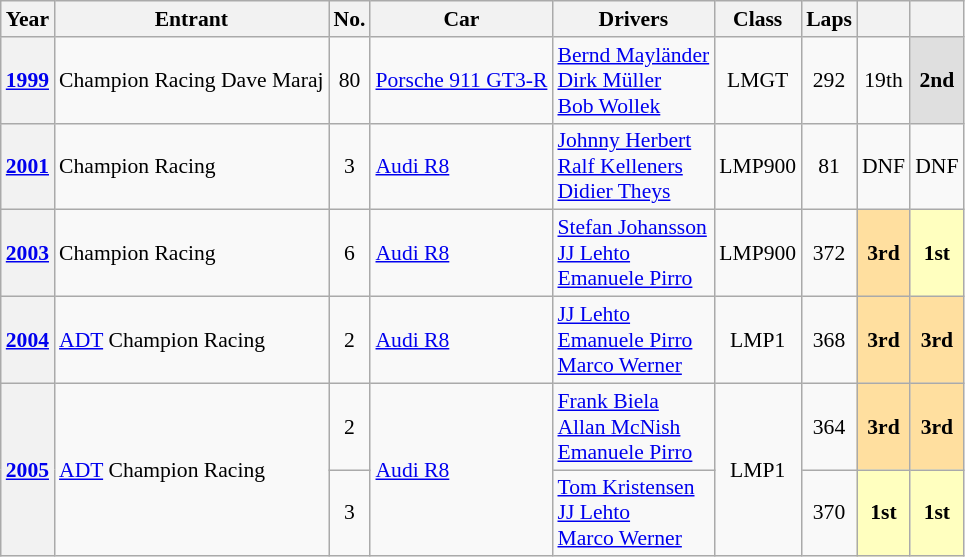<table class="wikitable" style="text-align:center; font-size:90%">
<tr>
<th>Year</th>
<th>Entrant</th>
<th>No.</th>
<th>Car</th>
<th>Drivers</th>
<th>Class</th>
<th>Laps</th>
<th></th>
<th></th>
</tr>
<tr>
<th><a href='#'>1999</a></th>
<td align=left> Champion Racing Dave Maraj</td>
<td>80</td>
<td align=left><a href='#'>Porsche 911 GT3-R</a></td>
<td align=left> <a href='#'>Bernd Mayländer</a><br> <a href='#'>Dirk Müller</a><br> <a href='#'>Bob Wollek</a></td>
<td>LMGT</td>
<td>292</td>
<td>19th</td>
<td style="background:#DFDFDF;"><strong>2nd</strong></td>
</tr>
<tr>
<th><a href='#'>2001</a></th>
<td align=left> Champion Racing</td>
<td>3</td>
<td align=left><a href='#'>Audi R8</a></td>
<td align=left> <a href='#'>Johnny Herbert</a><br> <a href='#'>Ralf Kelleners</a><br> <a href='#'>Didier Theys</a></td>
<td>LMP900</td>
<td>81</td>
<td>DNF</td>
<td>DNF</td>
</tr>
<tr>
<th><a href='#'>2003</a></th>
<td align=left> Champion Racing</td>
<td>6</td>
<td align=left><a href='#'>Audi R8</a></td>
<td align=left> <a href='#'>Stefan Johansson</a><br> <a href='#'>JJ Lehto</a><br> <a href='#'>Emanuele Pirro</a></td>
<td>LMP900</td>
<td>372</td>
<td style="background:#FFDF9F;"><strong>3rd</strong></td>
<td style="background:#FFFFBF;"><strong>1st</strong></td>
</tr>
<tr>
<th><a href='#'>2004</a></th>
<td align=left> <a href='#'>ADT</a> Champion Racing</td>
<td>2</td>
<td align=left><a href='#'>Audi R8</a></td>
<td align=left> <a href='#'>JJ Lehto</a><br> <a href='#'>Emanuele Pirro</a><br> <a href='#'>Marco Werner</a></td>
<td>LMP1</td>
<td>368</td>
<td style="background:#FFDF9F;"><strong>3rd</strong></td>
<td style="background:#FFDF9F;"><strong>3rd</strong></td>
</tr>
<tr>
<th rowspan=2><a href='#'>2005</a></th>
<td rowspan=2 align=left> <a href='#'>ADT</a> Champion Racing</td>
<td>2</td>
<td rowspan=2 align=left><a href='#'>Audi R8</a></td>
<td align=left> <a href='#'>Frank Biela</a><br> <a href='#'>Allan McNish</a><br> <a href='#'>Emanuele Pirro</a></td>
<td rowspan=2>LMP1</td>
<td>364</td>
<td style="background:#FFDF9F;"><strong>3rd</strong></td>
<td style="background:#FFDF9F;"><strong>3rd</strong></td>
</tr>
<tr>
<td>3</td>
<td align=left> <a href='#'>Tom Kristensen</a><br> <a href='#'>JJ Lehto</a><br> <a href='#'>Marco Werner</a></td>
<td>370</td>
<td style="background:#FFFFBF;"><strong>1st</strong></td>
<td style="background:#FFFFBF;"><strong>1st</strong></td>
</tr>
</table>
